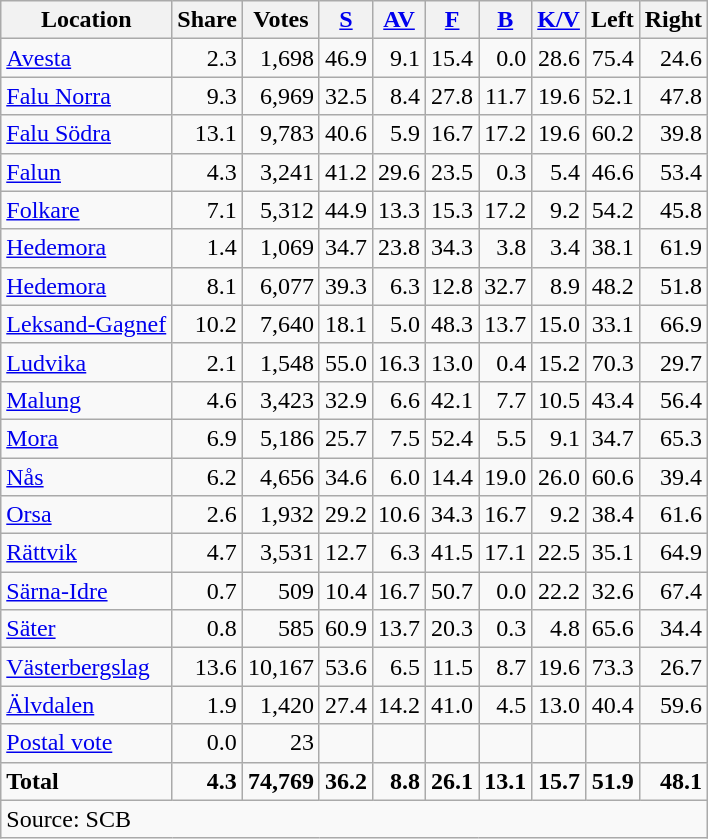<table class="wikitable sortable" style=text-align:right>
<tr>
<th>Location</th>
<th>Share</th>
<th>Votes</th>
<th><a href='#'>S</a></th>
<th><a href='#'>AV</a></th>
<th><a href='#'>F</a></th>
<th><a href='#'>B</a></th>
<th><a href='#'>K/V</a></th>
<th>Left</th>
<th>Right</th>
</tr>
<tr>
<td align=left><a href='#'>Avesta</a></td>
<td>2.3</td>
<td>1,698</td>
<td>46.9</td>
<td>9.1</td>
<td>15.4</td>
<td>0.0</td>
<td>28.6</td>
<td>75.4</td>
<td>24.6</td>
</tr>
<tr>
<td align=left><a href='#'>Falu Norra</a></td>
<td>9.3</td>
<td>6,969</td>
<td>32.5</td>
<td>8.4</td>
<td>27.8</td>
<td>11.7</td>
<td>19.6</td>
<td>52.1</td>
<td>47.8</td>
</tr>
<tr>
<td align=left><a href='#'>Falu Södra</a></td>
<td>13.1</td>
<td>9,783</td>
<td>40.6</td>
<td>5.9</td>
<td>16.7</td>
<td>17.2</td>
<td>19.6</td>
<td>60.2</td>
<td>39.8</td>
</tr>
<tr>
<td align=left><a href='#'>Falun</a></td>
<td>4.3</td>
<td>3,241</td>
<td>41.2</td>
<td>29.6</td>
<td>23.5</td>
<td>0.3</td>
<td>5.4</td>
<td>46.6</td>
<td>53.4</td>
</tr>
<tr>
<td align=left><a href='#'>Folkare</a></td>
<td>7.1</td>
<td>5,312</td>
<td>44.9</td>
<td>13.3</td>
<td>15.3</td>
<td>17.2</td>
<td>9.2</td>
<td>54.2</td>
<td>45.8</td>
</tr>
<tr>
<td align=left><a href='#'>Hedemora</a></td>
<td>1.4</td>
<td>1,069</td>
<td>34.7</td>
<td>23.8</td>
<td>34.3</td>
<td>3.8</td>
<td>3.4</td>
<td>38.1</td>
<td>61.9</td>
</tr>
<tr>
<td align=left><a href='#'>Hedemora</a></td>
<td>8.1</td>
<td>6,077</td>
<td>39.3</td>
<td>6.3</td>
<td>12.8</td>
<td>32.7</td>
<td>8.9</td>
<td>48.2</td>
<td>51.8</td>
</tr>
<tr>
<td align=left><a href='#'>Leksand-Gagnef</a></td>
<td>10.2</td>
<td>7,640</td>
<td>18.1</td>
<td>5.0</td>
<td>48.3</td>
<td>13.7</td>
<td>15.0</td>
<td>33.1</td>
<td>66.9</td>
</tr>
<tr>
<td align=left><a href='#'>Ludvika</a></td>
<td>2.1</td>
<td>1,548</td>
<td>55.0</td>
<td>16.3</td>
<td>13.0</td>
<td>0.4</td>
<td>15.2</td>
<td>70.3</td>
<td>29.7</td>
</tr>
<tr>
<td align=left><a href='#'>Malung</a></td>
<td>4.6</td>
<td>3,423</td>
<td>32.9</td>
<td>6.6</td>
<td>42.1</td>
<td>7.7</td>
<td>10.5</td>
<td>43.4</td>
<td>56.4</td>
</tr>
<tr>
<td align=left><a href='#'>Mora</a></td>
<td>6.9</td>
<td>5,186</td>
<td>25.7</td>
<td>7.5</td>
<td>52.4</td>
<td>5.5</td>
<td>9.1</td>
<td>34.7</td>
<td>65.3</td>
</tr>
<tr>
<td align=left><a href='#'>Nås</a></td>
<td>6.2</td>
<td>4,656</td>
<td>34.6</td>
<td>6.0</td>
<td>14.4</td>
<td>19.0</td>
<td>26.0</td>
<td>60.6</td>
<td>39.4</td>
</tr>
<tr>
<td align=left><a href='#'>Orsa</a></td>
<td>2.6</td>
<td>1,932</td>
<td>29.2</td>
<td>10.6</td>
<td>34.3</td>
<td>16.7</td>
<td>9.2</td>
<td>38.4</td>
<td>61.6</td>
</tr>
<tr>
<td align=left><a href='#'>Rättvik</a></td>
<td>4.7</td>
<td>3,531</td>
<td>12.7</td>
<td>6.3</td>
<td>41.5</td>
<td>17.1</td>
<td>22.5</td>
<td>35.1</td>
<td>64.9</td>
</tr>
<tr>
<td align=left><a href='#'>Särna-Idre</a></td>
<td>0.7</td>
<td>509</td>
<td>10.4</td>
<td>16.7</td>
<td>50.7</td>
<td>0.0</td>
<td>22.2</td>
<td>32.6</td>
<td>67.4</td>
</tr>
<tr>
<td align=left><a href='#'>Säter</a></td>
<td>0.8</td>
<td>585</td>
<td>60.9</td>
<td>13.7</td>
<td>20.3</td>
<td>0.3</td>
<td>4.8</td>
<td>65.6</td>
<td>34.4</td>
</tr>
<tr>
<td align=left><a href='#'>Västerbergslag</a></td>
<td>13.6</td>
<td>10,167</td>
<td>53.6</td>
<td>6.5</td>
<td>11.5</td>
<td>8.7</td>
<td>19.6</td>
<td>73.3</td>
<td>26.7</td>
</tr>
<tr>
<td align=left><a href='#'>Älvdalen</a></td>
<td>1.9</td>
<td>1,420</td>
<td>27.4</td>
<td>14.2</td>
<td>41.0</td>
<td>4.5</td>
<td>13.0</td>
<td>40.4</td>
<td>59.6</td>
</tr>
<tr>
<td align=left><a href='#'>Postal vote</a></td>
<td>0.0</td>
<td>23</td>
<td></td>
<td></td>
<td></td>
<td></td>
<td></td>
<td></td>
<td></td>
</tr>
<tr>
<td align=left><strong>Total</strong></td>
<td><strong>4.3</strong></td>
<td><strong>74,769</strong></td>
<td><strong>36.2</strong></td>
<td><strong>8.8</strong></td>
<td><strong>26.1</strong></td>
<td><strong>13.1</strong></td>
<td><strong>15.7</strong></td>
<td><strong>51.9</strong></td>
<td><strong>48.1</strong></td>
</tr>
<tr>
<td align=left colspan=10>Source: SCB </td>
</tr>
</table>
